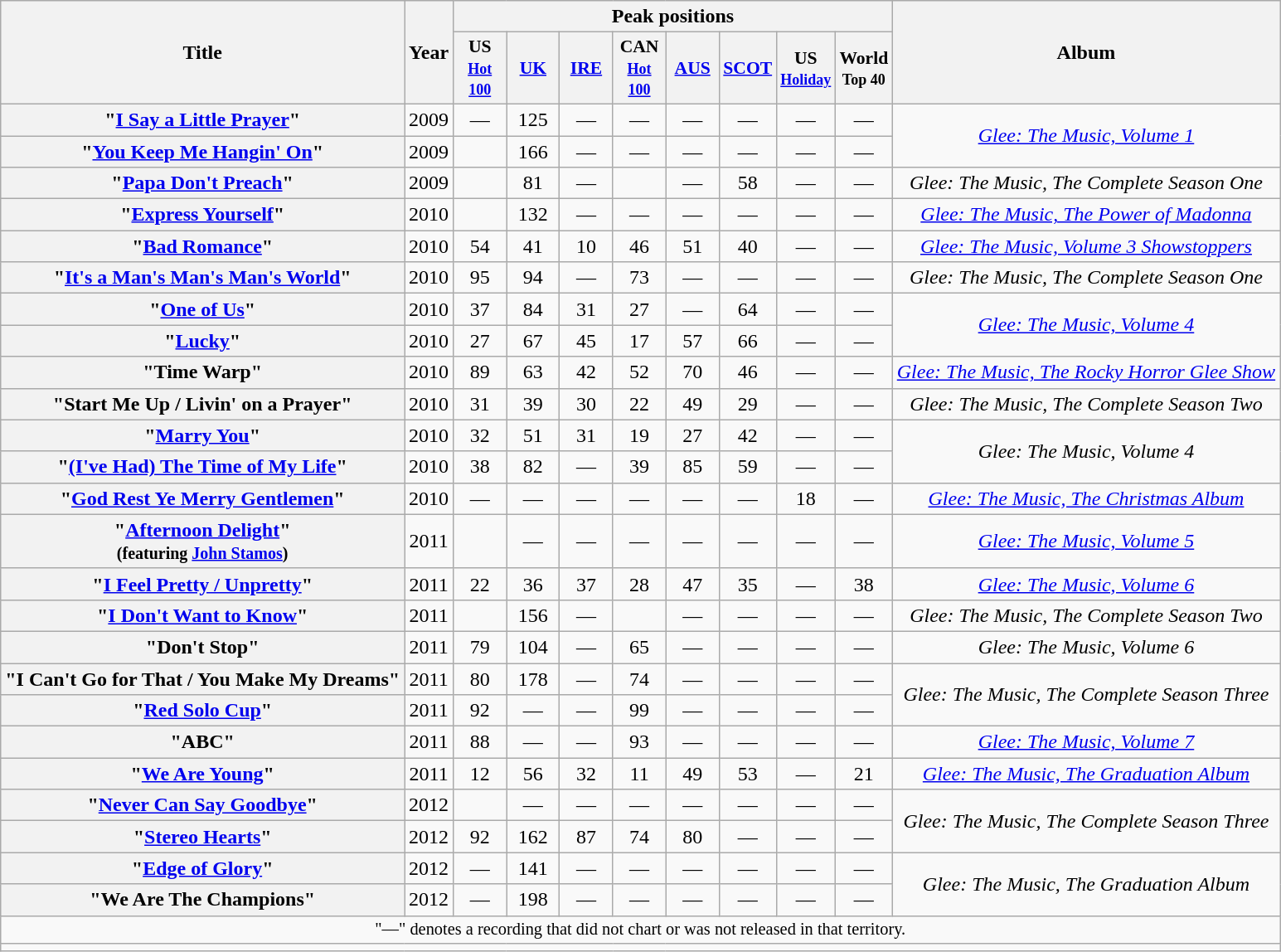<table class="wikitable mw-collapsible plainrowheaders" style="text-align:center;">
<tr>
<th scope="col" rowspan="2">Title</th>
<th scope="col" rowspan="2">Year</th>
<th scope="col" colspan="8">Peak positions</th>
<th scope="col" rowspan="2">Album</th>
</tr>
<tr>
<th scope="col" style="width:2.5em;font-size:90%;">US <br><small><a href='#'>Hot 100</a></small><br></th>
<th scope="col" style="width:2.5em;font-size:90%;"><a href='#'>UK</a><br></th>
<th scope="col" style="width:2.5em;font-size:90%;"><a href='#'>IRE</a><br></th>
<th scope="col" style="width:2.5em;font-size:90%;">CAN <br><small><a href='#'>Hot 100</a></small><br></th>
<th scope="col" style="width:2.5em;font-size:90%;"><a href='#'>AUS</a><br></th>
<th scope="col" style="width:2.5em;font-size:90%;"><a href='#'>SCOT</a><br></th>
<th scope="col" style="width:2.5em;font-size:90%;">US<br><small><a href='#'>Holiday</a></small><br></th>
<th scope="col" style="width:2.5em;font-size:90%;">World<br><small>Top 40</small><br></th>
</tr>
<tr>
<th scope="row">"<a href='#'>I Say a Little Prayer</a>"</th>
<td>2009</td>
<td>—</td>
<td>125</td>
<td>—</td>
<td>—</td>
<td>—</td>
<td>—</td>
<td>—</td>
<td>—</td>
<td rowspan="2"><em><a href='#'>Glee: The Music, Volume 1</a></em></td>
</tr>
<tr>
<th scope="row">"<a href='#'>You Keep Me Hangin' On</a>"</th>
<td>2009</td>
<td></td>
<td>166</td>
<td>—</td>
<td>—</td>
<td>—</td>
<td>—</td>
<td>—</td>
<td>—</td>
</tr>
<tr>
<th scope="row">"<a href='#'>Papa Don't Preach</a>"</th>
<td>2009</td>
<td></td>
<td>81</td>
<td>—</td>
<td></td>
<td>—</td>
<td>58</td>
<td>—</td>
<td>—</td>
<td><em>Glee: The Music, The Complete Season One</em></td>
</tr>
<tr>
<th scope="row">"<a href='#'>Express Yourself</a>"</th>
<td>2010</td>
<td></td>
<td>132</td>
<td>—</td>
<td>—</td>
<td>—</td>
<td>—</td>
<td>—</td>
<td>—</td>
<td><em><a href='#'>Glee: The Music, The Power of Madonna</a></em></td>
</tr>
<tr>
<th scope="row">"<a href='#'>Bad Romance</a>"</th>
<td>2010</td>
<td>54</td>
<td>41</td>
<td>10</td>
<td>46</td>
<td>51</td>
<td>40</td>
<td>—</td>
<td>—</td>
<td><em><a href='#'>Glee: The Music, Volume 3 Showstoppers</a></em></td>
</tr>
<tr>
<th scope="row">"<a href='#'>It's a Man's Man's Man's World</a>"</th>
<td>2010</td>
<td>95</td>
<td>94</td>
<td>—</td>
<td>73</td>
<td>—</td>
<td>—</td>
<td>—</td>
<td>—</td>
<td><em>Glee: The Music, The Complete Season One</em></td>
</tr>
<tr>
<th scope="row">"<a href='#'>One of Us</a>"</th>
<td>2010</td>
<td>37</td>
<td>84</td>
<td>31</td>
<td>27</td>
<td>—</td>
<td>64</td>
<td>—</td>
<td>—</td>
<td rowspan="2"><em><a href='#'>Glee: The Music, Volume 4</a></em></td>
</tr>
<tr>
<th scope="row">"<a href='#'>Lucky</a>"</th>
<td>2010</td>
<td>27</td>
<td>67</td>
<td>45</td>
<td>17</td>
<td>57</td>
<td>66</td>
<td>—</td>
<td>—</td>
</tr>
<tr>
<th scope="row">"Time Warp"</th>
<td>2010</td>
<td>89</td>
<td>63</td>
<td>42</td>
<td>52</td>
<td>70</td>
<td>46</td>
<td>—</td>
<td>—</td>
<td><em><a href='#'>Glee: The Music, The Rocky Horror Glee Show</a></em></td>
</tr>
<tr>
<th scope="row">"Start Me Up / Livin' on a Prayer"</th>
<td>2010</td>
<td>31</td>
<td>39</td>
<td>30</td>
<td>22</td>
<td>49</td>
<td>29</td>
<td>—</td>
<td>—</td>
<td><em>Glee: The Music, The Complete Season Two</em></td>
</tr>
<tr>
<th scope="row">"<a href='#'>Marry You</a>"</th>
<td>2010</td>
<td>32</td>
<td>51</td>
<td>31</td>
<td>19</td>
<td>27</td>
<td>42</td>
<td>—</td>
<td>—</td>
<td rowspan="2"><em>Glee: The Music, Volume 4</em></td>
</tr>
<tr>
<th scope="row">"<a href='#'>(I've Had) The Time of My Life</a>"</th>
<td>2010</td>
<td>38</td>
<td>82</td>
<td>—</td>
<td>39</td>
<td>85</td>
<td>59</td>
<td>—</td>
<td>—</td>
</tr>
<tr>
<th scope="row">"<a href='#'>God Rest Ye Merry Gentlemen</a>"</th>
<td>2010</td>
<td>—</td>
<td>—</td>
<td>—</td>
<td>—</td>
<td>—</td>
<td>—</td>
<td>18</td>
<td>—</td>
<td><em><a href='#'>Glee: The Music, The Christmas Album</a></em></td>
</tr>
<tr>
<th scope="row">"<a href='#'>Afternoon Delight</a>"<br><small>(featuring <a href='#'>John Stamos</a>)</small></th>
<td>2011</td>
<td></td>
<td>—</td>
<td>—</td>
<td>—</td>
<td>—</td>
<td>—</td>
<td>—</td>
<td>—</td>
<td><em><a href='#'>Glee: The Music, Volume 5</a></em></td>
</tr>
<tr>
<th scope="row">"<a href='#'>I Feel Pretty / Unpretty</a>"</th>
<td>2011</td>
<td>22</td>
<td>36</td>
<td>37</td>
<td>28</td>
<td>47</td>
<td>35</td>
<td>—</td>
<td>38</td>
<td><em><a href='#'>Glee: The Music, Volume 6</a></em></td>
</tr>
<tr>
<th scope="row">"<a href='#'>I Don't Want to Know</a>"</th>
<td>2011</td>
<td></td>
<td>156</td>
<td>—</td>
<td></td>
<td>—</td>
<td>—</td>
<td>—</td>
<td>—</td>
<td><em>Glee: The Music, The Complete Season Two</em></td>
</tr>
<tr>
<th scope="row">"Don't Stop"</th>
<td>2011</td>
<td>79</td>
<td>104</td>
<td>—</td>
<td>65</td>
<td>—</td>
<td>—</td>
<td>—</td>
<td>—</td>
<td><em>Glee: The Music, Volume 6</em></td>
</tr>
<tr>
<th scope="row">"I Can't Go for That / You Make My Dreams"</th>
<td>2011</td>
<td>80</td>
<td>178</td>
<td>—</td>
<td>74</td>
<td>—</td>
<td>—</td>
<td>—</td>
<td>—</td>
<td rowspan="2"><em>Glee: The Music, The Complete Season Three</em></td>
</tr>
<tr>
<th scope="row">"<a href='#'>Red Solo Cup</a>"</th>
<td>2011</td>
<td>92</td>
<td>—</td>
<td>—</td>
<td>99</td>
<td>—</td>
<td>—</td>
<td>—</td>
<td>—</td>
</tr>
<tr>
<th scope="row">"ABC"</th>
<td>2011</td>
<td>88</td>
<td>—</td>
<td>—</td>
<td>93</td>
<td>—</td>
<td>—</td>
<td>—</td>
<td>—</td>
<td><em><a href='#'>Glee: The Music, Volume 7</a></em></td>
</tr>
<tr>
<th scope="row">"<a href='#'>We Are Young</a>"</th>
<td>2011</td>
<td>12</td>
<td>56</td>
<td>32</td>
<td>11</td>
<td>49</td>
<td>53</td>
<td>—</td>
<td>21</td>
<td><em><a href='#'>Glee: The Music, The Graduation Album</a></em></td>
</tr>
<tr>
<th scope="row">"<a href='#'>Never Can Say Goodbye</a>"</th>
<td>2012</td>
<td></td>
<td>—</td>
<td>—</td>
<td>—</td>
<td>—</td>
<td>—</td>
<td>—</td>
<td>—</td>
<td rowspan="2"><em>Glee: The Music, The Complete Season Three</em></td>
</tr>
<tr>
<th scope="row">"<a href='#'>Stereo Hearts</a>"</th>
<td>2012</td>
<td>92</td>
<td>162</td>
<td>87</td>
<td>74</td>
<td>80</td>
<td>—</td>
<td>—</td>
<td>—</td>
</tr>
<tr>
<th scope="row">"<a href='#'>Edge of Glory</a>"</th>
<td>2012</td>
<td>—</td>
<td>141</td>
<td>—</td>
<td>—</td>
<td>—</td>
<td>—</td>
<td>—</td>
<td>—</td>
<td rowspan="2"><em>Glee: The Music, The Graduation Album</em></td>
</tr>
<tr>
<th scope="row">"We Are The Champions"</th>
<td>2012</td>
<td>—</td>
<td>198</td>
<td>—</td>
<td>—</td>
<td>—</td>
<td>—</td>
<td>—</td>
<td>—</td>
</tr>
<tr>
<td colspan="14" style="font-size:85%">"—" denotes a recording that did not chart or was not released in that territory.</td>
</tr>
<tr>
<td colspan="14" style="font-size:85%"></td>
</tr>
</table>
